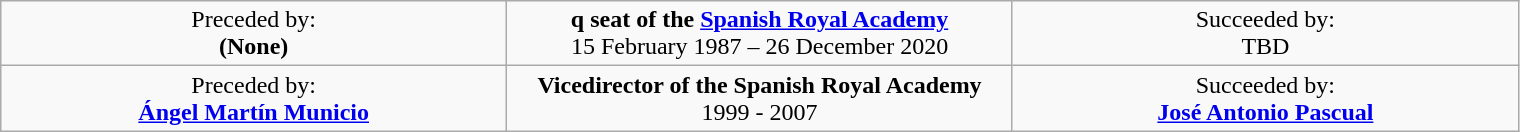<table class="wikitable">
<tr>
<td width="30%" align="center">Preceded by:<br><strong>(None)</strong></td>
<td width="30%" align="center"><strong>q seat of the <a href='#'>Spanish Royal Academy</a></strong><br>15 February 1987 – 26 December 2020</td>
<td width="30%" align="center">Succeeded by:<br>TBD</td>
</tr>
<tr>
<td width="30%" align="center">Preceded by:<br><strong><a href='#'>Ángel Martín Municio</a></strong></td>
<td width="30%" align="center"><strong>Vicedirector of the Spanish Royal Academy</strong><br>1999 - 2007</td>
<td width="30%" align="center">Succeeded by:<br><strong><a href='#'>José Antonio Pascual</a></strong></td>
</tr>
</table>
